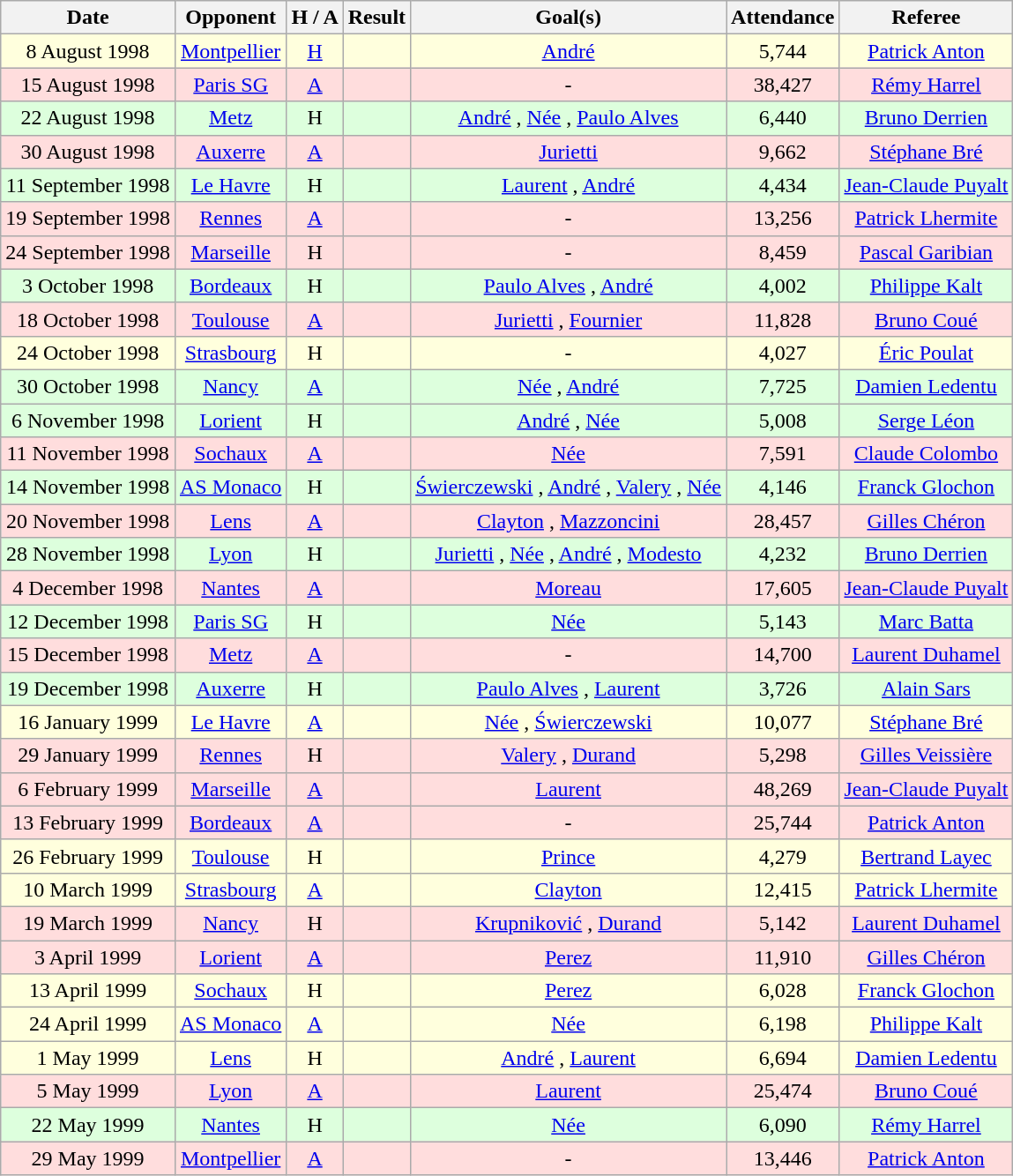<table class="wikitable sortable" style="text-align:center">
<tr>
<th class="sortable">Date</th>
<th>Opponent</th>
<th>H / A</th>
<th>Result</th>
<th>Goal(s)</th>
<th>Attendance</th>
<th>Referee</th>
</tr>
<tr style="background:#ffd;">
<td>8 August 1998</td>
<td><a href='#'>Montpellier</a></td>
<td><a href='#'>H</a></td>
<td></td>
<td><a href='#'>André</a> </td>
<td>5,744</td>
<td><a href='#'>Patrick Anton</a></td>
</tr>
<tr style="background:#fdd;">
<td>15 August 1998</td>
<td><a href='#'>Paris SG</a></td>
<td><a href='#'>A</a></td>
<td></td>
<td>-</td>
<td>38,427</td>
<td><a href='#'>Rémy Harrel</a></td>
</tr>
<tr style="background:#dfd;">
<td>22 August 1998</td>
<td><a href='#'>Metz</a></td>
<td>H</td>
<td></td>
<td><a href='#'>André</a> , <a href='#'>Née</a> , <a href='#'>Paulo Alves</a> </td>
<td>6,440</td>
<td><a href='#'>Bruno Derrien</a></td>
</tr>
<tr style="background:#fdd;">
<td>30 August 1998</td>
<td><a href='#'>Auxerre</a></td>
<td><a href='#'>A</a></td>
<td></td>
<td><a href='#'>Jurietti</a> </td>
<td>9,662</td>
<td><a href='#'>Stéphane Bré</a></td>
</tr>
<tr style="background:#dfd;">
<td>11 September 1998</td>
<td><a href='#'>Le Havre</a></td>
<td>H</td>
<td></td>
<td><a href='#'>Laurent</a> , <a href='#'>André</a> </td>
<td>4,434</td>
<td><a href='#'>Jean-Claude Puyalt</a></td>
</tr>
<tr style="background:#fdd;">
<td>19 September 1998</td>
<td><a href='#'>Rennes</a></td>
<td><a href='#'>A</a></td>
<td></td>
<td>-</td>
<td>13,256</td>
<td><a href='#'>Patrick Lhermite</a></td>
</tr>
<tr style="background:#fdd;">
<td>24 September 1998</td>
<td><a href='#'>Marseille</a></td>
<td>H</td>
<td></td>
<td>-</td>
<td>8,459</td>
<td><a href='#'>Pascal Garibian</a></td>
</tr>
<tr style="background:#dfd;">
<td>3 October 1998</td>
<td><a href='#'>Bordeaux</a></td>
<td>H</td>
<td></td>
<td><a href='#'>Paulo Alves</a> , <a href='#'>André</a> </td>
<td>4,002</td>
<td><a href='#'>Philippe Kalt</a></td>
</tr>
<tr style="background:#fdd;">
<td>18 October 1998</td>
<td><a href='#'>Toulouse</a></td>
<td><a href='#'>A</a></td>
<td></td>
<td><a href='#'>Jurietti</a> , <a href='#'>Fournier</a> </td>
<td>11,828</td>
<td><a href='#'>Bruno Coué</a></td>
</tr>
<tr style="background:#ffd;">
<td>24 October 1998</td>
<td><a href='#'>Strasbourg</a></td>
<td>H</td>
<td></td>
<td>-</td>
<td>4,027</td>
<td><a href='#'>Éric Poulat</a></td>
</tr>
<tr style="background:#dfd;">
<td>30 October 1998</td>
<td><a href='#'>Nancy</a></td>
<td><a href='#'>A</a></td>
<td></td>
<td><a href='#'>Née</a> , <a href='#'>André</a> </td>
<td>7,725</td>
<td><a href='#'>Damien Ledentu</a></td>
</tr>
<tr style="background:#dfd;">
<td>6 November 1998</td>
<td><a href='#'>Lorient</a></td>
<td>H</td>
<td></td>
<td><a href='#'>André</a> , <a href='#'>Née</a> </td>
<td>5,008</td>
<td><a href='#'>Serge Léon</a></td>
</tr>
<tr style="background:#fdd;">
<td>11 November 1998</td>
<td><a href='#'>Sochaux</a></td>
<td><a href='#'>A</a></td>
<td></td>
<td><a href='#'>Née</a> </td>
<td>7,591</td>
<td><a href='#'>Claude Colombo</a></td>
</tr>
<tr style="background:#dfd;">
<td>14 November 1998</td>
<td><a href='#'>AS Monaco</a></td>
<td>H</td>
<td></td>
<td><a href='#'>Świerczewski</a> , <a href='#'>André</a> , <a href='#'>Valery</a> , <a href='#'>Née</a> </td>
<td>4,146</td>
<td><a href='#'>Franck Glochon</a></td>
</tr>
<tr style="background:#fdd;">
<td>20 November 1998</td>
<td><a href='#'>Lens</a></td>
<td><a href='#'>A</a></td>
<td></td>
<td><a href='#'>Clayton</a> , <a href='#'>Mazzoncini</a> </td>
<td>28,457</td>
<td><a href='#'>Gilles Chéron</a></td>
</tr>
<tr style="background:#dfd;">
<td>28 November 1998</td>
<td><a href='#'>Lyon</a></td>
<td>H</td>
<td></td>
<td><a href='#'>Jurietti</a> , <a href='#'>Née</a> , <a href='#'>André</a> , <a href='#'>Modesto</a> </td>
<td>4,232</td>
<td><a href='#'>Bruno Derrien</a></td>
</tr>
<tr style="background:#fdd;">
<td>4 December 1998</td>
<td><a href='#'>Nantes</a></td>
<td><a href='#'>A</a></td>
<td></td>
<td><a href='#'>Moreau</a> </td>
<td>17,605</td>
<td><a href='#'>Jean-Claude Puyalt</a></td>
</tr>
<tr style="background:#dfd;">
<td>12 December 1998</td>
<td><a href='#'>Paris SG</a></td>
<td>H</td>
<td></td>
<td><a href='#'>Née</a> </td>
<td>5,143</td>
<td><a href='#'>Marc Batta</a></td>
</tr>
<tr style="background:#fdd;">
<td>15 December 1998</td>
<td><a href='#'>Metz</a></td>
<td><a href='#'>A</a></td>
<td></td>
<td>-</td>
<td>14,700</td>
<td><a href='#'>Laurent Duhamel</a></td>
</tr>
<tr style="background:#dfd;">
<td>19 December 1998</td>
<td><a href='#'>Auxerre</a></td>
<td>H</td>
<td></td>
<td><a href='#'>Paulo Alves</a> , <a href='#'>Laurent</a> </td>
<td>3,726</td>
<td><a href='#'>Alain Sars</a></td>
</tr>
<tr style="background:#ffd;">
<td>16 January 1999</td>
<td><a href='#'>Le Havre</a></td>
<td><a href='#'>A</a></td>
<td></td>
<td><a href='#'>Née</a> , <a href='#'>Świerczewski</a> </td>
<td>10,077</td>
<td><a href='#'>Stéphane Bré</a></td>
</tr>
<tr style="background:#fdd;">
<td>29 January 1999</td>
<td><a href='#'>Rennes</a></td>
<td>H</td>
<td></td>
<td><a href='#'>Valery</a> , <a href='#'>Durand</a> </td>
<td>5,298</td>
<td><a href='#'>Gilles Veissière</a></td>
</tr>
<tr style="background:#fdd;">
<td>6 February 1999</td>
<td><a href='#'>Marseille</a></td>
<td><a href='#'>A</a></td>
<td></td>
<td><a href='#'>Laurent</a> </td>
<td>48,269</td>
<td><a href='#'>Jean-Claude Puyalt</a></td>
</tr>
<tr style="background:#fdd;">
<td>13 February 1999</td>
<td><a href='#'>Bordeaux</a></td>
<td><a href='#'>A</a></td>
<td></td>
<td>-</td>
<td>25,744</td>
<td><a href='#'>Patrick Anton</a></td>
</tr>
<tr style="background:#ffd;">
<td>26 February 1999</td>
<td><a href='#'>Toulouse</a></td>
<td>H</td>
<td></td>
<td><a href='#'>Prince</a> </td>
<td>4,279</td>
<td><a href='#'>Bertrand Layec</a></td>
</tr>
<tr style="background:#ffd;">
<td>10 March 1999</td>
<td><a href='#'>Strasbourg</a></td>
<td><a href='#'>A</a></td>
<td></td>
<td><a href='#'>Clayton</a> </td>
<td>12,415</td>
<td><a href='#'>Patrick Lhermite</a></td>
</tr>
<tr style="background:#fdd;">
<td>19 March 1999</td>
<td><a href='#'>Nancy</a></td>
<td>H</td>
<td></td>
<td><a href='#'>Krupniković</a> , <a href='#'>Durand</a> </td>
<td>5,142</td>
<td><a href='#'>Laurent Duhamel</a></td>
</tr>
<tr style="background:#fdd;">
<td>3 April 1999</td>
<td><a href='#'>Lorient</a></td>
<td><a href='#'>A</a></td>
<td></td>
<td><a href='#'>Perez</a> </td>
<td>11,910</td>
<td><a href='#'>Gilles Chéron</a></td>
</tr>
<tr style="background:#ffd;">
<td>13 April 1999</td>
<td><a href='#'>Sochaux</a></td>
<td>H</td>
<td></td>
<td><a href='#'>Perez</a> </td>
<td>6,028</td>
<td><a href='#'>Franck Glochon</a></td>
</tr>
<tr style="background:#ffd;">
<td>24 April 1999</td>
<td><a href='#'>AS Monaco</a></td>
<td><a href='#'>A</a></td>
<td></td>
<td><a href='#'>Née</a> </td>
<td>6,198</td>
<td><a href='#'>Philippe Kalt</a></td>
</tr>
<tr style="background:#ffd;">
<td>1 May 1999</td>
<td><a href='#'>Lens</a></td>
<td>H</td>
<td></td>
<td><a href='#'>André</a> , <a href='#'>Laurent</a> </td>
<td>6,694</td>
<td><a href='#'>Damien Ledentu</a></td>
</tr>
<tr style="background:#fdd;">
<td>5 May 1999</td>
<td><a href='#'>Lyon</a></td>
<td><a href='#'>A</a></td>
<td></td>
<td><a href='#'>Laurent</a> </td>
<td>25,474</td>
<td><a href='#'>Bruno Coué</a></td>
</tr>
<tr style="background:#dfd;">
<td>22 May 1999</td>
<td><a href='#'>Nantes</a></td>
<td>H</td>
<td></td>
<td><a href='#'>Née</a> </td>
<td>6,090</td>
<td><a href='#'>Rémy Harrel</a></td>
</tr>
<tr style="background:#fdd;">
<td>29 May 1999</td>
<td><a href='#'>Montpellier</a></td>
<td><a href='#'>A</a></td>
<td></td>
<td>-</td>
<td>13,446</td>
<td><a href='#'>Patrick Anton</a></td>
</tr>
</table>
